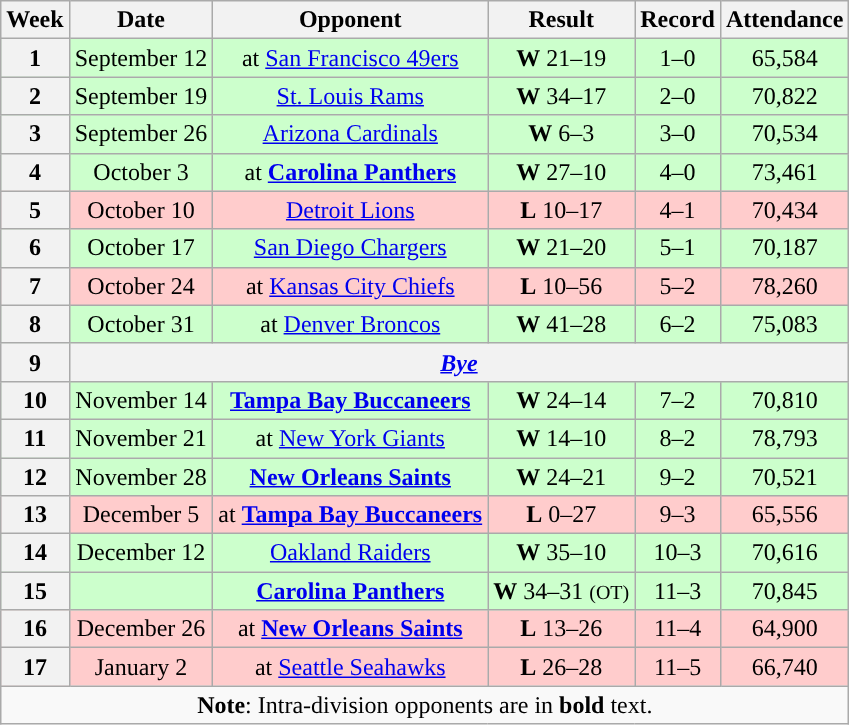<table class="wikitable" style="text-align:center">
<tr>
<th>Week</th>
<th>Date</th>
<th>Opponent</th>
<th>Result</th>
<th>Record</th>
<th>Attendance</th>
</tr>
<tr style="background:#cfc">
<th>1</th>
<td>September 12</td>
<td>at <a href='#'>San Francisco 49ers</a></td>
<td><strong>W</strong> 21–19</td>
<td>1–0</td>
<td>65,584</td>
</tr>
<tr style="background:#cfc">
<th>2</th>
<td>September 19</td>
<td><a href='#'>St. Louis Rams</a></td>
<td><strong>W</strong> 34–17</td>
<td>2–0</td>
<td>70,822</td>
</tr>
<tr style="background:#cfc">
<th>3</th>
<td>September 26</td>
<td><a href='#'>Arizona Cardinals</a></td>
<td><strong>W</strong> 6–3</td>
<td>3–0</td>
<td>70,534</td>
</tr>
<tr style="background:#cfc">
<th>4</th>
<td>October 3</td>
<td>at <strong><a href='#'>Carolina Panthers</a></strong></td>
<td><strong>W</strong> 27–10</td>
<td>4–0</td>
<td>73,461</td>
</tr>
<tr style="background:#fcc">
<th>5</th>
<td>October 10</td>
<td><a href='#'>Detroit Lions</a></td>
<td><strong>L</strong> 10–17</td>
<td>4–1</td>
<td>70,434</td>
</tr>
<tr style="background:#cfc">
<th>6</th>
<td>October 17</td>
<td><a href='#'>San Diego Chargers</a></td>
<td><strong>W</strong> 21–20</td>
<td>5–1</td>
<td>70,187</td>
</tr>
<tr style="background:#fcc">
<th>7</th>
<td>October 24</td>
<td>at <a href='#'>Kansas City Chiefs</a></td>
<td><strong>L</strong> 10–56</td>
<td>5–2</td>
<td>78,260</td>
</tr>
<tr style="background:#cfc">
<th>8</th>
<td>October 31</td>
<td>at <a href='#'>Denver Broncos</a></td>
<td><strong>W</strong> 41–28</td>
<td>6–2</td>
<td>75,083</td>
</tr>
<tr>
<th>9</th>
<th colspan=5><em><a href='#'>Bye</a></em></th>
</tr>
<tr style="background:#cfc">
<th>10</th>
<td>November 14</td>
<td><strong><a href='#'>Tampa Bay Buccaneers</a></strong></td>
<td><strong>W</strong> 24–14</td>
<td>7–2</td>
<td>70,810</td>
</tr>
<tr style="background:#cfc">
<th>11</th>
<td>November 21</td>
<td>at <a href='#'>New York Giants</a></td>
<td><strong>W</strong> 14–10</td>
<td>8–2</td>
<td>78,793</td>
</tr>
<tr style="background:#cfc">
<th>12</th>
<td>November 28</td>
<td><strong><a href='#'>New Orleans Saints</a></strong></td>
<td><strong>W</strong> 24–21</td>
<td>9–2</td>
<td>70,521</td>
</tr>
<tr style="background:#fcc">
<th>13</th>
<td>December 5</td>
<td>at <strong><a href='#'>Tampa Bay Buccaneers</a></strong></td>
<td><strong>L</strong> 0–27</td>
<td>9–3</td>
<td>65,556</td>
</tr>
<tr style="background:#cfc">
<th>14</th>
<td>December 12</td>
<td><a href='#'>Oakland Raiders</a></td>
<td><strong>W</strong> 35–10</td>
<td>10–3</td>
<td>70,616</td>
</tr>
<tr style="background:#cfc">
<th>15</th>
<td></td>
<td><strong><a href='#'>Carolina Panthers</a></strong></td>
<td><strong>W</strong> 34–31 <small>(OT)</small></td>
<td>11–3</td>
<td>70,845</td>
</tr>
<tr style="background:#fcc">
<th>16</th>
<td>December 26</td>
<td>at <strong><a href='#'>New Orleans Saints</a></strong></td>
<td><strong>L</strong> 13–26</td>
<td>11–4</td>
<td>64,900</td>
</tr>
<tr style="background:#fcc">
<th>17</th>
<td>January 2</td>
<td>at <a href='#'>Seattle Seahawks</a></td>
<td><strong>L</strong> 26–28</td>
<td>11–5</td>
<td>66,740</td>
</tr>
<tr>
<td colspan="6"><strong>Note</strong>: Intra-division opponents are in <strong>bold</strong> text.</td>
</tr>
</table>
